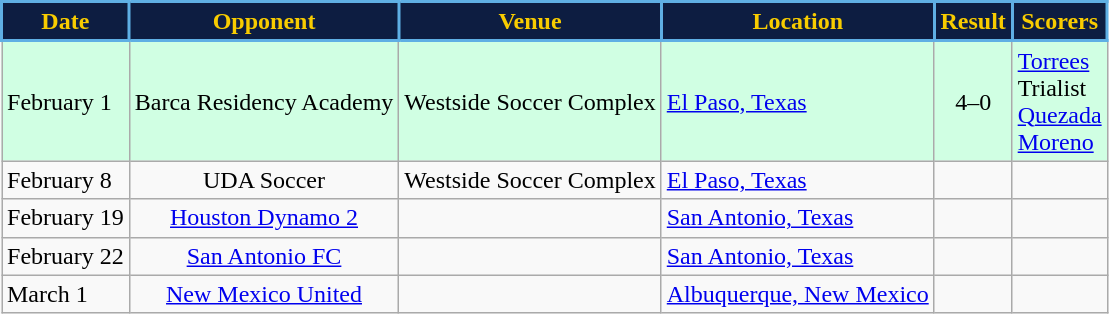<table class="wikitable">
<tr>
<th style="background:#0D1D41; color:#F8CC00; border:2px solid #5FAFE4;" scope="col" align="center">Date</th>
<th style="background:#0D1D41; color:#F8CC00; border:2px solid #5FAFE4;" scope="col" align="center">Opponent</th>
<th style="background:#0D1D41; color:#F8CC00; border:2px solid #5FAFE4;" scope="col" align="center">Venue</th>
<th style="background:#0D1D41; color:#F8CC00; border:2px solid #5FAFE4;" scope="col" align="center">Location</th>
<th style="background:#0D1D41; color:#F8CC00; border:2px solid #5FAFE4;" scope="col" align="center">Result</th>
<th style="background:#0D1D41; color:#F8CC00; border:2px solid #5FAFE4;" scope="col" align="center">Scorers</th>
</tr>
<tr bgcolor = d0ffe3>
<td>February 1</td>
<td align="center">Barca Residency Academy</td>
<td>Westside Soccer Complex</td>
<td><a href='#'>El Paso, Texas</a></td>
<td align="center">4–0</td>
<td><a href='#'>Torrees</a><br>Trialist<br><a href='#'>Quezada</a><br><a href='#'>Moreno</a></td>
</tr>
<tr bgcolor =>
<td>February 8</td>
<td align="center">UDA Soccer</td>
<td>Westside Soccer Complex</td>
<td><a href='#'>El Paso, Texas</a></td>
<td align="center"></td>
<td></td>
</tr>
<tr bgcolor =>
<td>February 19</td>
<td align="center"><a href='#'>Houston Dynamo 2</a></td>
<td></td>
<td><a href='#'>San Antonio, Texas</a></td>
<td align="center"></td>
<td></td>
</tr>
<tr bgcolor =>
<td>February 22</td>
<td align="center"><a href='#'>San Antonio FC</a></td>
<td></td>
<td><a href='#'>San Antonio, Texas</a></td>
<td align="center"></td>
<td></td>
</tr>
<tr bgcolor =>
<td>March 1</td>
<td align="center"><a href='#'>New Mexico United</a></td>
<td></td>
<td><a href='#'>Albuquerque, New Mexico</a></td>
<td align="center"></td>
<td></td>
</tr>
</table>
